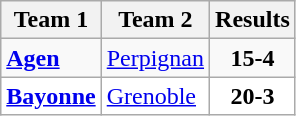<table class="wikitable">
<tr>
<th>Team 1</th>
<th>Team 2</th>
<th>Results</th>
</tr>
<tr>
<td><strong><a href='#'>Agen</a></strong></td>
<td><a href='#'>Perpignan</a></td>
<td align="center"><strong>15-4</strong></td>
</tr>
<tr bgcolor="white">
<td><strong><a href='#'>Bayonne</a></strong></td>
<td><a href='#'>Grenoble</a></td>
<td align="center"><strong>20-3</strong></td>
</tr>
</table>
